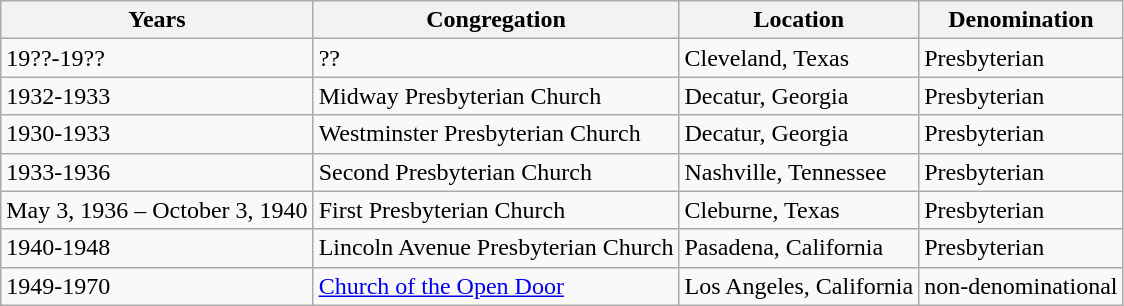<table class="wikitable">
<tr>
<th>Years</th>
<th>Congregation</th>
<th>Location</th>
<th>Denomination</th>
</tr>
<tr>
<td>19??-19??</td>
<td>??</td>
<td>Cleveland, Texas</td>
<td>Presbyterian</td>
</tr>
<tr>
<td>1932-1933</td>
<td>Midway Presbyterian Church</td>
<td>Decatur, Georgia</td>
<td>Presbyterian</td>
</tr>
<tr>
<td>1930-1933</td>
<td>Westminster Presbyterian Church</td>
<td>Decatur, Georgia</td>
<td>Presbyterian</td>
</tr>
<tr>
<td>1933-1936</td>
<td>Second Presbyterian Church</td>
<td>Nashville, Tennessee</td>
<td>Presbyterian</td>
</tr>
<tr>
<td>May 3, 1936 – October 3, 1940</td>
<td>First Presbyterian Church</td>
<td>Cleburne, Texas</td>
<td>Presbyterian</td>
</tr>
<tr>
<td>1940-1948</td>
<td>Lincoln Avenue Presbyterian Church</td>
<td>Pasadena, California</td>
<td>Presbyterian</td>
</tr>
<tr>
<td>1949-1970</td>
<td><a href='#'>Church of the Open Door</a></td>
<td>Los Angeles, California</td>
<td>non-denominational</td>
</tr>
</table>
